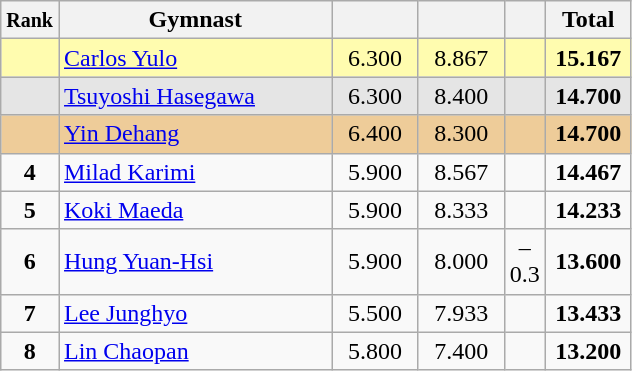<table style="text-align:center;" class="wikitable sortable">
<tr>
<th scope="col" style="width:15px;"><small>Rank</small></th>
<th scope="col" style="width:175px;">Gymnast</th>
<th scope="col" style="width:50px;"><small></small></th>
<th scope="col" style="width:50px;"><small></small></th>
<th scope="col" style="width:20px;"><small></small></th>
<th scope="col" style="width:50px;">Total</th>
</tr>
<tr style="background:#fffcaf;">
<td scope="row" style="text-align:center"><strong></strong></td>
<td style=text-align:left;"> <a href='#'>Carlos Yulo</a></td>
<td>6.300</td>
<td>8.867</td>
<td></td>
<td><strong>15.167</strong></td>
</tr>
<tr style="background:#e5e5e5;">
<td scope="row" style="text-align:center"><strong></strong></td>
<td style=text-align:left;"> <a href='#'>Tsuyoshi Hasegawa</a></td>
<td>6.300</td>
<td>8.400</td>
<td></td>
<td><strong>14.700</strong></td>
</tr>
<tr style="background:#ec9;">
<td style="text-align:center" scope="row"><strong></strong></td>
<td style=text-align:left;"> <a href='#'>Yin Dehang</a></td>
<td>6.400</td>
<td>8.300</td>
<td></td>
<td><strong>14.700</strong></td>
</tr>
<tr>
<td scope="row" style="text-align:center"><strong>4</strong></td>
<td style=text-align:left;"> <a href='#'>Milad Karimi</a></td>
<td>5.900</td>
<td>8.567</td>
<td></td>
<td><strong>14.467</strong></td>
</tr>
<tr>
<td scope="row" style="text-align:center"><strong>5</strong></td>
<td style=text-align:left;"> <a href='#'>Koki Maeda</a></td>
<td>5.900</td>
<td>8.333</td>
<td></td>
<td><strong>14.233</strong></td>
</tr>
<tr>
<td scope="row" style="text-align:center"><strong>6</strong></td>
<td style=text-align:left;"> <a href='#'>Hung Yuan-Hsi</a></td>
<td>5.900</td>
<td>8.000</td>
<td>–0.3</td>
<td><strong>13.600</strong></td>
</tr>
<tr>
<td scope="row" style="text-align:center"><strong>7</strong></td>
<td style=text-align:left;"> <a href='#'>Lee Junghyo</a></td>
<td>5.500</td>
<td>7.933</td>
<td></td>
<td><strong>13.433</strong></td>
</tr>
<tr>
<td scope="row" style="text-align:center"><strong>8</strong></td>
<td style=text-align:left;"> <a href='#'>Lin Chaopan</a></td>
<td>5.800</td>
<td>7.400</td>
<td></td>
<td><strong>13.200</strong></td>
</tr>
</table>
